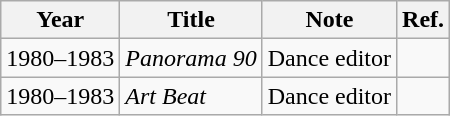<table class="wikitable sortable plainrowheaders">
<tr>
<th scope="col">Year</th>
<th scope="col">Title</th>
<th scope="col">Note</th>
<th scope="col" class="unsortable">Ref.</th>
</tr>
<tr>
<td>1980–1983</td>
<td><em>Panorama 90</em></td>
<td>Dance editor</td>
<td></td>
</tr>
<tr>
<td>1980–1983</td>
<td><em>Art Beat</em></td>
<td>Dance editor</td>
<td></td>
</tr>
</table>
